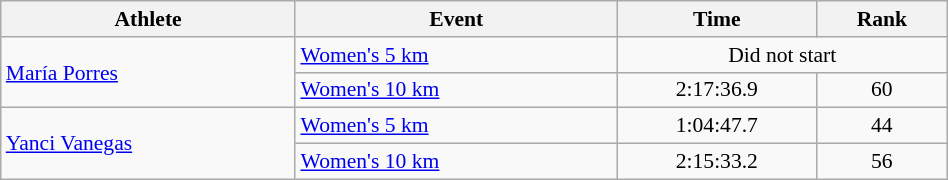<table class="wikitable" style="text-align:center; font-size:90%; width:50%;">
<tr>
<th>Athlete</th>
<th>Event</th>
<th>Time</th>
<th>Rank</th>
</tr>
<tr>
<td align=left rowspan=2><a href='#'>María Porres</a></td>
<td align=left><a href='#'>Women's 5 km</a></td>
<td colspan="2">Did not start</td>
</tr>
<tr>
<td align=left><a href='#'>Women's 10 km</a></td>
<td>2:17:36.9</td>
<td>60</td>
</tr>
<tr>
<td align=left rowspan=2><a href='#'>Yanci Vanegas</a></td>
<td align=left><a href='#'>Women's 5 km</a></td>
<td>1:04:47.7</td>
<td>44</td>
</tr>
<tr>
<td align=left><a href='#'>Women's 10 km</a></td>
<td>2:15:33.2</td>
<td>56</td>
</tr>
</table>
